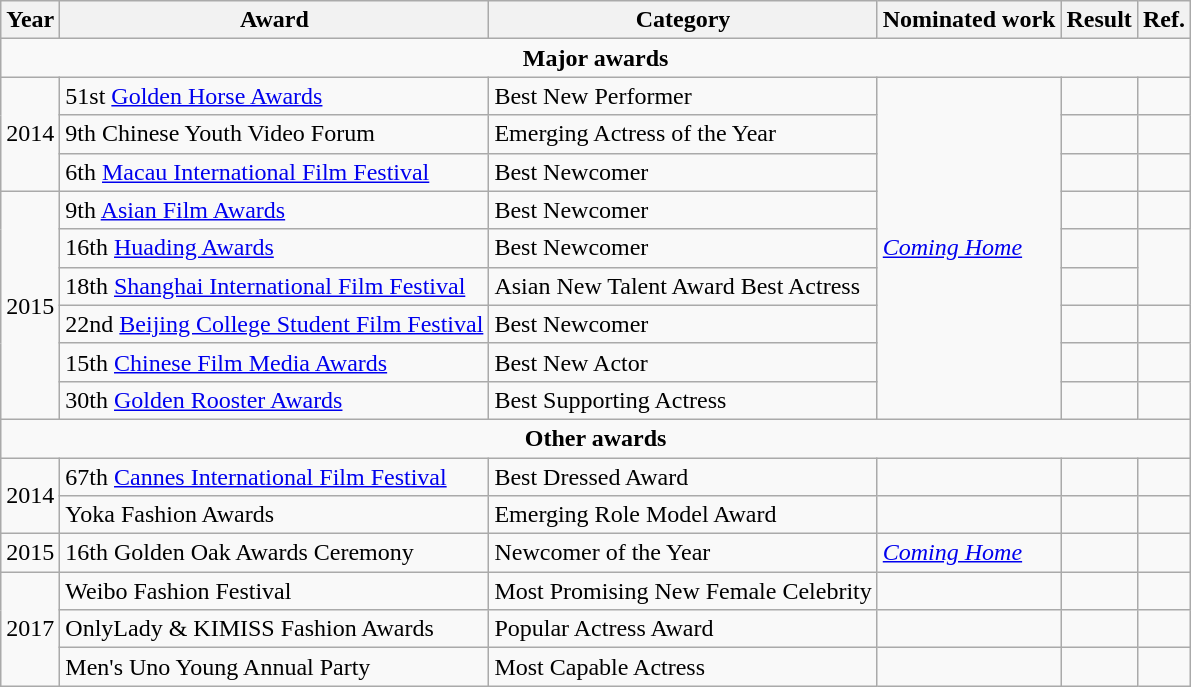<table class="wikitable">
<tr>
<th>Year</th>
<th>Award</th>
<th>Category</th>
<th>Nominated work</th>
<th>Result</th>
<th>Ref.</th>
</tr>
<tr>
<td colspan=6 style="text-align:center;"><strong>Major awards</strong></td>
</tr>
<tr>
<td rowspan=3>2014</td>
<td>51st <a href='#'>Golden Horse Awards</a></td>
<td>Best New Performer</td>
<td rowspan=9><em><a href='#'>Coming Home</a></em></td>
<td></td>
<td></td>
</tr>
<tr>
<td>9th Chinese Youth Video Forum</td>
<td>Emerging Actress of the Year</td>
<td></td>
</tr>
<tr>
<td>6th <a href='#'>Macau International Film Festival</a></td>
<td>Best Newcomer</td>
<td></td>
<td></td>
</tr>
<tr>
<td rowspan=6>2015</td>
<td>9th <a href='#'>Asian Film Awards</a></td>
<td>Best Newcomer</td>
<td></td>
<td></td>
</tr>
<tr>
<td>16th <a href='#'>Huading Awards</a></td>
<td>Best Newcomer</td>
<td></td>
</tr>
<tr>
<td>18th <a href='#'>Shanghai International Film Festival</a></td>
<td>Asian New Talent Award Best Actress</td>
<td></td>
</tr>
<tr>
<td>22nd <a href='#'>Beijing College Student Film Festival</a></td>
<td>Best Newcomer</td>
<td></td>
<td></td>
</tr>
<tr>
<td>15th <a href='#'>Chinese Film Media Awards</a></td>
<td>Best New Actor</td>
<td></td>
<td></td>
</tr>
<tr>
<td>30th <a href='#'>Golden Rooster Awards</a></td>
<td>Best Supporting Actress</td>
<td></td>
<td></td>
</tr>
<tr>
<td colspan=6 style="text-align:center;"><strong>Other awards</strong></td>
</tr>
<tr>
<td rowspan=2>2014</td>
<td>67th <a href='#'>Cannes International Film Festival</a></td>
<td>Best Dressed Award</td>
<td></td>
<td></td>
</tr>
<tr>
<td>Yoka Fashion Awards</td>
<td>Emerging Role Model Award</td>
<td></td>
<td></td>
<td></td>
</tr>
<tr>
<td>2015</td>
<td>16th Golden Oak Awards Ceremony</td>
<td>Newcomer of the Year</td>
<td><em><a href='#'>Coming Home</a></em></td>
<td></td>
<td></td>
</tr>
<tr>
<td rowspan=3>2017</td>
<td>Weibo Fashion Festival</td>
<td>Most Promising New Female Celebrity</td>
<td></td>
<td></td>
<td></td>
</tr>
<tr>
<td>OnlyLady & KIMISS Fashion Awards</td>
<td>Popular Actress Award</td>
<td></td>
<td></td>
<td></td>
</tr>
<tr>
<td>Men's Uno Young Annual Party</td>
<td>Most Capable Actress</td>
<td></td>
<td></td>
<td></td>
</tr>
</table>
